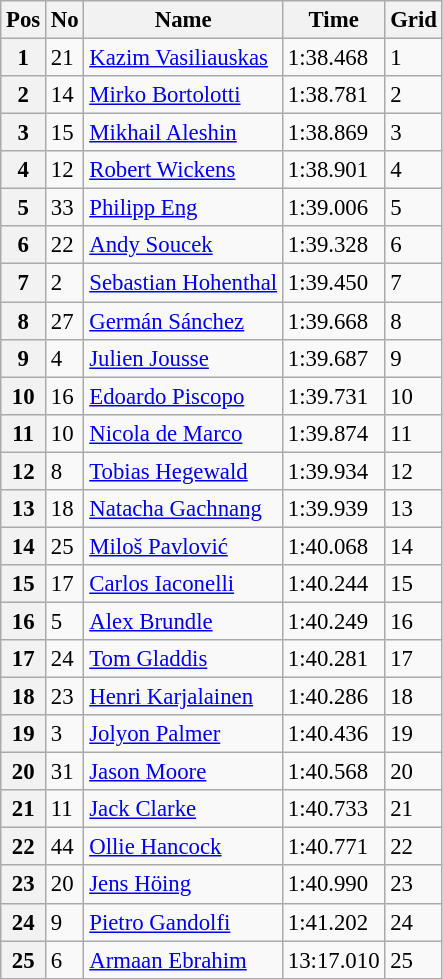<table class="wikitable" style="font-size: 95%">
<tr>
<th>Pos</th>
<th>No</th>
<th>Name</th>
<th>Time</th>
<th>Grid</th>
</tr>
<tr>
<th>1</th>
<td>21</td>
<td> <a href='#'>Kazim Vasiliauskas</a></td>
<td>1:38.468</td>
<td>1</td>
</tr>
<tr>
<th>2</th>
<td>14</td>
<td> <a href='#'>Mirko Bortolotti</a></td>
<td>1:38.781</td>
<td>2</td>
</tr>
<tr>
<th>3</th>
<td>15</td>
<td> <a href='#'>Mikhail Aleshin</a></td>
<td>1:38.869</td>
<td>3</td>
</tr>
<tr>
<th>4</th>
<td>12</td>
<td> <a href='#'>Robert Wickens</a></td>
<td>1:38.901</td>
<td>4</td>
</tr>
<tr>
<th>5</th>
<td>33</td>
<td> <a href='#'>Philipp Eng</a></td>
<td>1:39.006</td>
<td>5</td>
</tr>
<tr>
<th>6</th>
<td>22</td>
<td> <a href='#'>Andy Soucek</a></td>
<td>1:39.328</td>
<td>6</td>
</tr>
<tr>
<th>7</th>
<td>2</td>
<td> <a href='#'>Sebastian Hohenthal</a></td>
<td>1:39.450</td>
<td>7</td>
</tr>
<tr>
<th>8</th>
<td>27</td>
<td> <a href='#'>Germán Sánchez</a></td>
<td>1:39.668</td>
<td>8</td>
</tr>
<tr>
<th>9</th>
<td>4</td>
<td> <a href='#'>Julien Jousse</a></td>
<td>1:39.687</td>
<td>9</td>
</tr>
<tr>
<th>10</th>
<td>16</td>
<td> <a href='#'>Edoardo Piscopo</a></td>
<td>1:39.731</td>
<td>10</td>
</tr>
<tr>
<th>11</th>
<td>10</td>
<td> <a href='#'>Nicola de Marco</a></td>
<td>1:39.874</td>
<td>11</td>
</tr>
<tr>
<th>12</th>
<td>8</td>
<td> <a href='#'>Tobias Hegewald</a></td>
<td>1:39.934</td>
<td>12</td>
</tr>
<tr>
<th>13</th>
<td>18</td>
<td> <a href='#'>Natacha Gachnang</a></td>
<td>1:39.939</td>
<td>13</td>
</tr>
<tr>
<th>14</th>
<td>25</td>
<td> <a href='#'>Miloš Pavlović</a></td>
<td>1:40.068</td>
<td>14</td>
</tr>
<tr>
<th>15</th>
<td>17</td>
<td> <a href='#'>Carlos Iaconelli</a></td>
<td>1:40.244</td>
<td>15</td>
</tr>
<tr>
<th>16</th>
<td>5</td>
<td> <a href='#'>Alex Brundle</a></td>
<td>1:40.249</td>
<td>16</td>
</tr>
<tr>
<th>17</th>
<td>24</td>
<td> <a href='#'>Tom Gladdis</a></td>
<td>1:40.281</td>
<td>17</td>
</tr>
<tr>
<th>18</th>
<td>23</td>
<td> <a href='#'>Henri Karjalainen</a></td>
<td>1:40.286</td>
<td>18</td>
</tr>
<tr>
<th>19</th>
<td>3</td>
<td> <a href='#'>Jolyon Palmer</a></td>
<td>1:40.436</td>
<td>19</td>
</tr>
<tr>
<th>20</th>
<td>31</td>
<td> <a href='#'>Jason Moore</a></td>
<td>1:40.568</td>
<td>20</td>
</tr>
<tr>
<th>21</th>
<td>11</td>
<td> <a href='#'>Jack Clarke</a></td>
<td>1:40.733</td>
<td>21</td>
</tr>
<tr>
<th>22</th>
<td>44</td>
<td> <a href='#'>Ollie Hancock</a></td>
<td>1:40.771</td>
<td>22</td>
</tr>
<tr>
<th>23</th>
<td>20</td>
<td> <a href='#'>Jens Höing</a></td>
<td>1:40.990</td>
<td>23</td>
</tr>
<tr>
<th>24</th>
<td>9</td>
<td> <a href='#'>Pietro Gandolfi</a></td>
<td>1:41.202</td>
<td>24</td>
</tr>
<tr>
<th>25</th>
<td>6</td>
<td> <a href='#'>Armaan Ebrahim</a></td>
<td>13:17.010</td>
<td>25</td>
</tr>
</table>
